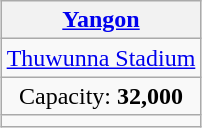<table class="wikitable" style="margin:1em auto; text-align:center">
<tr>
<th><a href='#'>Yangon</a></th>
</tr>
<tr>
<td><a href='#'>Thuwunna Stadium</a></td>
</tr>
<tr>
<td>Capacity: <strong>32,000</strong></td>
</tr>
<tr>
<td></td>
</tr>
</table>
